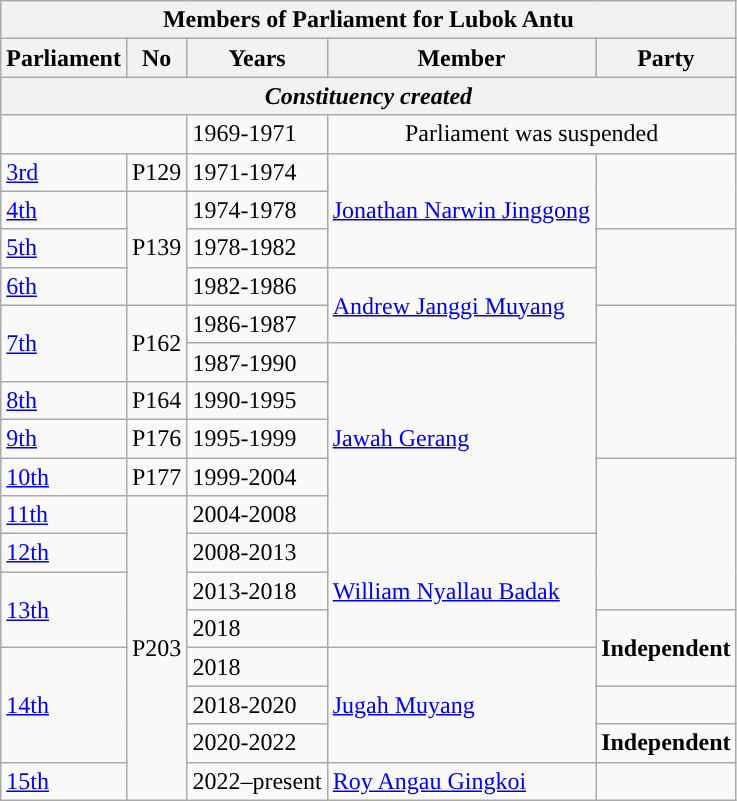<table class=wikitable>
<tr>
<th colspan="5">Members of Parliament for Lubok Antu</th>
</tr>
<tr>
<th>Parliament</th>
<th>No</th>
<th>Years</th>
<th>Member</th>
<th>Party</th>
</tr>
<tr>
<th colspan="5" align="center"><em>Constituency created</em></th>
</tr>
<tr>
<td colspan="2"></td>
<td>1969-1971</td>
<td colspan=2 align=center>Parliament was suspended</td>
</tr>
<tr>
<td><a href='#'>3rd</a></td>
<td>P129</td>
<td>1971-1974</td>
<td rowspan=3><a href='#'>Jonathan Narwin Jinggong</a></td>
<td rowspan=2></td>
</tr>
<tr>
<td><a href='#'>4th</a></td>
<td rowspan="3">P139</td>
<td>1974-1978</td>
</tr>
<tr>
<td><a href='#'>5th</a></td>
<td>1978-1982</td>
<td rowspan="2"></td>
</tr>
<tr>
<td><a href='#'>6th</a></td>
<td>1982-1986</td>
<td rowspan=2><a href='#'>Andrew Janggi Muyang</a></td>
</tr>
<tr>
<td rowspan=2><a href='#'>7th</a></td>
<td rowspan="2">P162</td>
<td>1986-1987</td>
<td rowspan="4"></td>
</tr>
<tr>
<td>1987-1990</td>
<td rowspan=5><a href='#'>Jawah Gerang</a></td>
</tr>
<tr>
<td><a href='#'>8th</a></td>
<td>P164</td>
<td>1990-1995</td>
</tr>
<tr>
<td><a href='#'>9th</a></td>
<td>P176</td>
<td>1995-1999</td>
</tr>
<tr>
<td><a href='#'>10th</a></td>
<td>P177</td>
<td>1999-2004</td>
<td rowspan="4"></td>
</tr>
<tr>
<td><a href='#'>11th</a></td>
<td rowspan="8">P203</td>
<td>2004-2008</td>
</tr>
<tr>
<td><a href='#'>12th</a></td>
<td>2008-2013</td>
<td rowspan=3><a href='#'>William Nyallau Badak</a></td>
</tr>
<tr>
<td rowspan=2><a href='#'>13th</a></td>
<td>2013-2018</td>
</tr>
<tr>
<td>2018</td>
<td rowspan="2"><strong>Independent</strong></td>
</tr>
<tr>
<td rowspan="3"><a href='#'>14th</a></td>
<td>2018</td>
<td rowspan="3"><a href='#'>Jugah Muyang</a></td>
</tr>
<tr>
<td>2018-2020</td>
<td></td>
</tr>
<tr>
<td>2020-2022</td>
<td><strong>Independent</strong></td>
</tr>
<tr>
<td><a href='#'>15th</a></td>
<td>2022–present</td>
<td><a href='#'>Roy Angau Gingkoi</a></td>
<td></td>
</tr>
</table>
